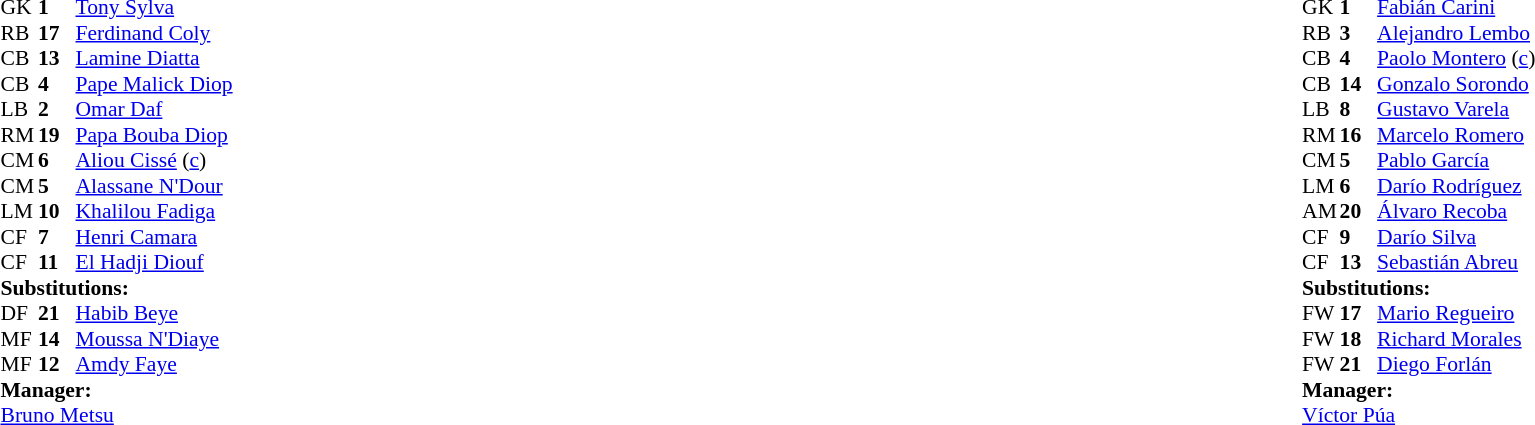<table width="100%">
<tr>
<td valign="top" width="50%"><br><table style="font-size: 90%" cellspacing="0" cellpadding="0">
<tr>
<th width="25"></th>
<th width="25"></th>
</tr>
<tr>
<td>GK</td>
<td><strong>1</strong></td>
<td><a href='#'>Tony Sylva</a></td>
</tr>
<tr>
<td>RB</td>
<td><strong>17</strong></td>
<td><a href='#'>Ferdinand Coly</a></td>
<td></td>
<td></td>
</tr>
<tr>
<td>CB</td>
<td><strong>13</strong></td>
<td><a href='#'>Lamine Diatta</a></td>
</tr>
<tr>
<td>CB</td>
<td><strong>4</strong></td>
<td><a href='#'>Pape Malick Diop</a></td>
</tr>
<tr>
<td>LB</td>
<td><strong>2</strong></td>
<td><a href='#'>Omar Daf</a></td>
<td></td>
</tr>
<tr>
<td>RM</td>
<td><strong>19</strong></td>
<td><a href='#'>Papa Bouba Diop</a></td>
<td></td>
</tr>
<tr>
<td>CM</td>
<td><strong>6</strong></td>
<td><a href='#'>Aliou Cissé</a> (<a href='#'>c</a>)</td>
</tr>
<tr>
<td>CM</td>
<td><strong>5</strong></td>
<td><a href='#'>Alassane N'Dour</a></td>
<td></td>
<td></td>
</tr>
<tr>
<td>LM</td>
<td><strong>10</strong></td>
<td><a href='#'>Khalilou Fadiga</a></td>
<td></td>
</tr>
<tr>
<td>CF</td>
<td><strong>7</strong></td>
<td><a href='#'>Henri Camara</a></td>
<td></td>
<td></td>
</tr>
<tr>
<td>CF</td>
<td><strong>11</strong></td>
<td><a href='#'>El Hadji Diouf</a></td>
<td></td>
</tr>
<tr>
<td colspan=3><strong>Substitutions:</strong></td>
</tr>
<tr>
<td>DF</td>
<td><strong>21</strong></td>
<td><a href='#'>Habib Beye</a></td>
<td></td>
<td></td>
</tr>
<tr>
<td>MF</td>
<td><strong>14</strong></td>
<td><a href='#'>Moussa N'Diaye</a></td>
<td></td>
<td></td>
</tr>
<tr>
<td>MF</td>
<td><strong>12</strong></td>
<td><a href='#'>Amdy Faye</a></td>
<td></td>
<td></td>
</tr>
<tr>
<td colspan=3><strong>Manager:</strong></td>
</tr>
<tr>
<td colspan="4"> <a href='#'>Bruno Metsu</a></td>
</tr>
</table>
</td>
<td valign="top"></td>
<td valign="top" width="50%"><br><table style="font-size: 90%" cellspacing="0" cellpadding="0" align=center>
<tr>
<th width="25"></th>
<th width="25"></th>
</tr>
<tr>
<td>GK</td>
<td><strong>1</strong></td>
<td><a href='#'>Fabián Carini</a></td>
<td></td>
</tr>
<tr>
<td>RB</td>
<td><strong>3</strong></td>
<td><a href='#'>Alejandro Lembo</a></td>
</tr>
<tr>
<td>CB</td>
<td><strong>4</strong></td>
<td><a href='#'>Paolo Montero</a> (<a href='#'>c</a>)</td>
<td></td>
</tr>
<tr>
<td>CB</td>
<td><strong>14</strong></td>
<td><a href='#'>Gonzalo Sorondo</a></td>
<td></td>
<td></td>
</tr>
<tr>
<td>LB</td>
<td><strong>8</strong></td>
<td><a href='#'>Gustavo Varela</a></td>
</tr>
<tr>
<td>RM</td>
<td><strong>16</strong></td>
<td><a href='#'>Marcelo Romero</a></td>
<td></td>
<td></td>
</tr>
<tr>
<td>CM</td>
<td><strong>5</strong></td>
<td><a href='#'>Pablo García</a></td>
<td></td>
</tr>
<tr>
<td>LM</td>
<td><strong>6</strong></td>
<td><a href='#'>Darío Rodríguez</a></td>
<td></td>
</tr>
<tr>
<td>AM</td>
<td><strong>20</strong></td>
<td><a href='#'>Álvaro Recoba</a></td>
</tr>
<tr>
<td>CF</td>
<td><strong>9</strong></td>
<td><a href='#'>Darío Silva</a></td>
</tr>
<tr>
<td>CF</td>
<td><strong>13</strong></td>
<td><a href='#'>Sebastián Abreu</a></td>
<td></td>
<td></td>
</tr>
<tr>
<td colspan=3><strong>Substitutions:</strong></td>
</tr>
<tr>
<td>FW</td>
<td><strong>17</strong></td>
<td><a href='#'>Mario Regueiro</a></td>
<td></td>
<td></td>
</tr>
<tr>
<td>FW</td>
<td><strong>18</strong></td>
<td><a href='#'>Richard Morales</a></td>
<td></td>
<td></td>
</tr>
<tr>
<td>FW</td>
<td><strong>21</strong></td>
<td><a href='#'>Diego Forlán</a></td>
<td></td>
<td></td>
</tr>
<tr>
<td colspan=3><strong>Manager:</strong></td>
</tr>
<tr>
<td colspan="4"><a href='#'>Víctor Púa</a></td>
</tr>
</table>
</td>
</tr>
</table>
